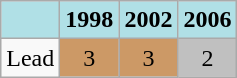<table class="wikitable" style="text-align: center;">
<tr>
<th style="background: #b0e0e6;"></th>
<th style="background: #b0e0e6;">1998</th>
<th style="background: #b0e0e6;">2002</th>
<th style="background: #b0e0e6;">2006</th>
</tr>
<tr>
<td align="left">Lead</td>
<td style="background: #cc9966;">3</td>
<td style="background: #cc9966;">3</td>
<td style="background: silver;">2</td>
</tr>
</table>
